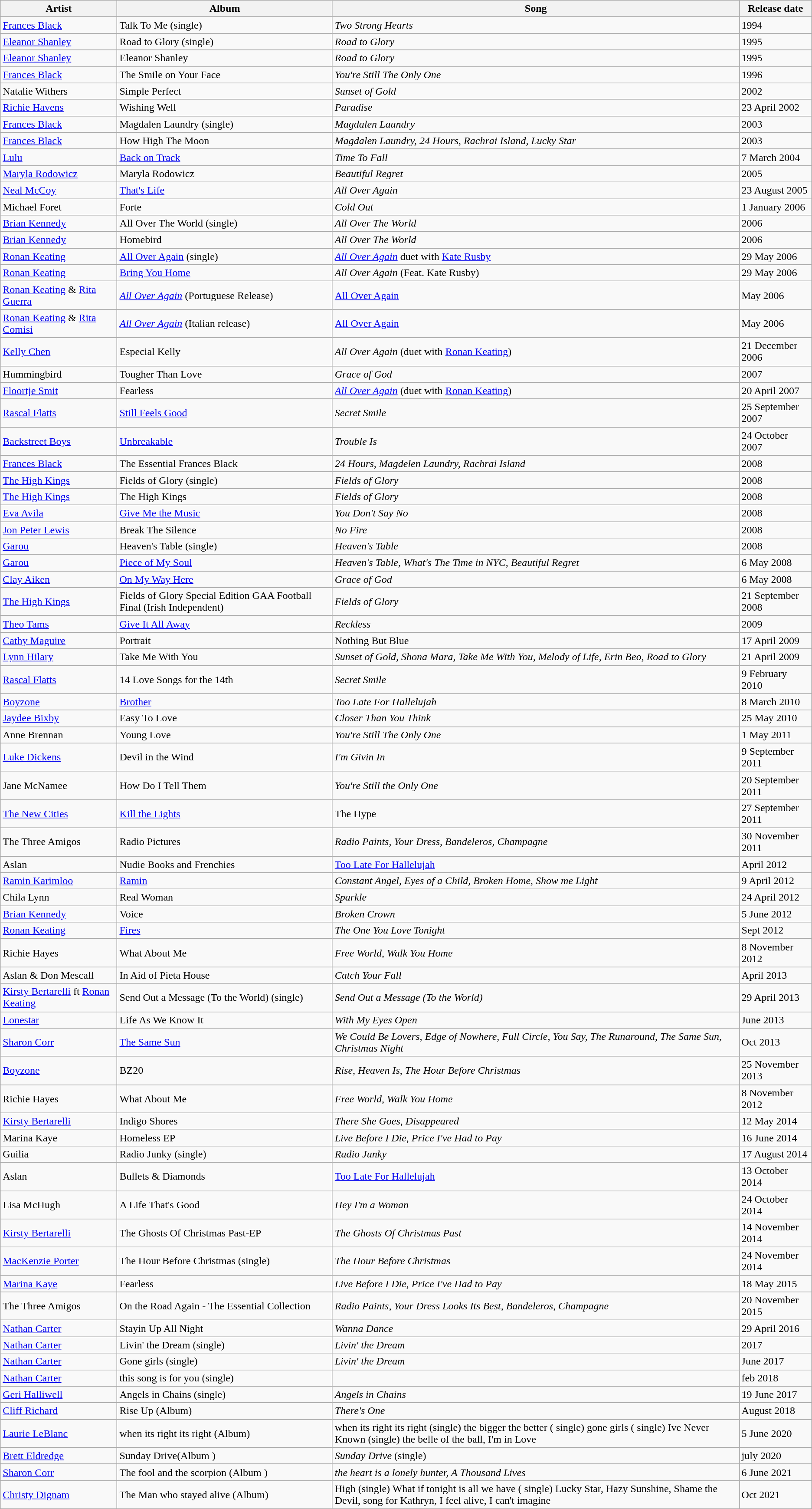<table class="wikitable">
<tr>
<th>Artist</th>
<th>Album</th>
<th>Song</th>
<th>Release date</th>
</tr>
<tr>
<td><a href='#'>Frances Black</a></td>
<td>Talk To Me (single)</td>
<td><em>Two Strong Hearts</em></td>
<td>1994</td>
</tr>
<tr>
<td><a href='#'>Eleanor Shanley</a></td>
<td>Road to Glory (single)</td>
<td><em>Road to Glory</em></td>
<td>1995</td>
</tr>
<tr>
<td><a href='#'>Eleanor Shanley</a></td>
<td>Eleanor Shanley</td>
<td><em>Road to Glory</em></td>
<td>1995</td>
</tr>
<tr>
<td><a href='#'>Frances Black</a></td>
<td>The Smile on Your Face</td>
<td><em>You're Still The Only One</em></td>
<td>1996</td>
</tr>
<tr>
<td>Natalie Withers</td>
<td>Simple Perfect</td>
<td><em>Sunset of Gold</em></td>
<td>2002</td>
</tr>
<tr>
<td><a href='#'>Richie Havens</a></td>
<td>Wishing Well</td>
<td><em>Paradise</em></td>
<td>23 April 2002</td>
</tr>
<tr>
<td><a href='#'>Frances Black</a></td>
<td>Magdalen Laundry (single)</td>
<td><em>Magdalen Laundry</em></td>
<td>2003</td>
</tr>
<tr>
<td><a href='#'>Frances Black</a></td>
<td>How High The Moon</td>
<td><em>Magdalen Laundry, 24 Hours, Rachrai Island, Lucky Star</em></td>
<td>2003</td>
</tr>
<tr>
<td><a href='#'>Lulu</a></td>
<td><a href='#'>Back on Track</a></td>
<td><em>Time To Fall</em></td>
<td>7 March 2004</td>
</tr>
<tr>
<td><a href='#'>Maryla Rodowicz</a></td>
<td>Maryla Rodowicz</td>
<td><em>Beautiful Regret</em></td>
<td>2005</td>
</tr>
<tr>
<td><a href='#'>Neal McCoy</a></td>
<td><a href='#'>That's Life</a></td>
<td><em>All Over Again</em></td>
<td>23 August 2005</td>
</tr>
<tr>
<td>Michael Foret</td>
<td>Forte</td>
<td><em>Cold Out</em></td>
<td>1 January 2006</td>
</tr>
<tr>
<td><a href='#'>Brian Kennedy</a></td>
<td>All Over The World (single)</td>
<td><em>All Over The World</em></td>
<td>2006</td>
</tr>
<tr>
<td><a href='#'>Brian Kennedy</a></td>
<td>Homebird</td>
<td><em>All Over The World</em></td>
<td>2006</td>
</tr>
<tr>
<td><a href='#'>Ronan Keating</a></td>
<td><a href='#'>All Over Again</a> (single)</td>
<td><em><a href='#'>All Over Again</a></em> duet with <a href='#'>Kate Rusby</a></td>
<td>29 May 2006</td>
</tr>
<tr>
<td><a href='#'>Ronan Keating</a></td>
<td><a href='#'>Bring You Home</a></td>
<td><em>All Over Again</em> (Feat. Kate Rusby)</td>
<td>29 May 2006</td>
</tr>
<tr>
<td><a href='#'>Ronan Keating</a> & <a href='#'>Rita Guerra</a></td>
<td><em><a href='#'>All Over Again</a></em> (Portuguese Release)</td>
<td><a href='#'>All Over Again</a></td>
<td>May 2006</td>
</tr>
<tr>
<td><a href='#'>Ronan Keating</a> & <a href='#'>Rita Comisi</a></td>
<td><em><a href='#'>All Over Again</a></em> (Italian release)</td>
<td><a href='#'>All Over Again</a></td>
<td>May 2006</td>
</tr>
<tr>
<td><a href='#'>Kelly Chen</a></td>
<td>Especial Kelly</td>
<td><em>All Over Again</em> (duet with <a href='#'>Ronan Keating</a>)</td>
<td>21 December 2006</td>
</tr>
<tr>
<td>Hummingbird</td>
<td>Tougher Than Love</td>
<td><em>Grace of God</em></td>
<td>2007</td>
</tr>
<tr>
<td><a href='#'>Floortje Smit</a></td>
<td>Fearless</td>
<td><em><a href='#'>All Over Again</a></em> (duet with <a href='#'>Ronan Keating</a>)</td>
<td>20 April 2007</td>
</tr>
<tr>
<td><a href='#'>Rascal Flatts</a></td>
<td><a href='#'>Still Feels Good</a></td>
<td><em>Secret Smile</em></td>
<td>25 September 2007</td>
</tr>
<tr>
<td><a href='#'>Backstreet Boys</a></td>
<td><a href='#'>Unbreakable</a></td>
<td><em>Trouble Is</em></td>
<td>24 October 2007</td>
</tr>
<tr>
<td><a href='#'>Frances Black</a></td>
<td>The Essential Frances Black</td>
<td><em>24 Hours, Magdelen Laundry, Rachrai Island</em></td>
<td>2008</td>
</tr>
<tr>
<td><a href='#'>The High Kings</a></td>
<td>Fields of Glory (single)</td>
<td><em>Fields of Glory</em></td>
<td>2008</td>
</tr>
<tr>
<td><a href='#'>The High Kings</a></td>
<td>The High Kings</td>
<td><em>Fields of Glory</em></td>
<td>2008</td>
</tr>
<tr>
<td><a href='#'>Eva Avila</a></td>
<td><a href='#'>Give Me the Music</a></td>
<td><em>You Don't Say No</em></td>
<td>2008</td>
</tr>
<tr>
<td><a href='#'>Jon Peter Lewis</a></td>
<td>Break The Silence</td>
<td><em>No Fire</em></td>
<td>2008</td>
</tr>
<tr>
<td><a href='#'>Garou</a></td>
<td>Heaven's Table (single)</td>
<td><em>Heaven's Table</em></td>
<td>2008</td>
</tr>
<tr>
<td><a href='#'>Garou</a></td>
<td><a href='#'>Piece of My Soul</a></td>
<td><em>Heaven's Table, What's The Time in NYC, Beautiful Regret</em></td>
<td>6 May 2008</td>
</tr>
<tr>
<td><a href='#'>Clay Aiken</a></td>
<td><a href='#'>On My Way Here</a></td>
<td><em>Grace of God</em></td>
<td>6 May 2008</td>
</tr>
<tr>
<td><a href='#'>The High Kings</a></td>
<td>Fields of Glory Special Edition GAA Football Final (Irish Independent)</td>
<td><em>Fields of Glory</em></td>
<td>21 September 2008</td>
</tr>
<tr>
<td><a href='#'>Theo Tams</a></td>
<td><a href='#'>Give It All Away</a></td>
<td><em>Reckless</em></td>
<td>2009</td>
</tr>
<tr>
<td><a href='#'>Cathy Maguire</a></td>
<td>Portrait</td>
<td>Nothing But Blue</td>
<td>17 April 2009</td>
</tr>
<tr>
<td><a href='#'>Lynn Hilary</a></td>
<td>Take Me With You</td>
<td><em>Sunset of Gold, Shona Mara, Take Me With You, Melody of Life, Erin Beo, Road to Glory</em></td>
<td>21 April 2009</td>
</tr>
<tr>
<td><a href='#'>Rascal Flatts</a></td>
<td>14 Love Songs for the 14th</td>
<td><em>Secret Smile</em></td>
<td>9 February 2010</td>
</tr>
<tr>
<td><a href='#'>Boyzone</a></td>
<td><a href='#'>Brother</a></td>
<td><em>Too Late For Hallelujah</em></td>
<td>8 March 2010</td>
</tr>
<tr>
<td><a href='#'>Jaydee Bixby</a></td>
<td>Easy To Love</td>
<td><em>Closer Than You Think</em></td>
<td>25 May 2010</td>
</tr>
<tr>
<td>Anne Brennan</td>
<td>Young Love</td>
<td><em>You're Still The Only One</em></td>
<td>1 May 2011</td>
</tr>
<tr>
<td><a href='#'>Luke Dickens</a></td>
<td>Devil in the Wind</td>
<td><em>I'm Givin In</em></td>
<td>9 September 2011</td>
</tr>
<tr>
<td>Jane McNamee</td>
<td>How Do I Tell Them</td>
<td><em>You're Still the Only One</em></td>
<td>20 September 2011</td>
</tr>
<tr>
<td><a href='#'>The New Cities</a></td>
<td><a href='#'>Kill the Lights</a></td>
<td>The Hype</td>
<td>27 September 2011</td>
</tr>
<tr>
<td>The Three Amigos</td>
<td>Radio Pictures</td>
<td><em>Radio Paints, Your Dress, Bandeleros, Champagne</em></td>
<td>30 November 2011</td>
</tr>
<tr>
<td>Aslan</td>
<td>Nudie Books and Frenchies</td>
<td><a href='#'>Too Late For Hallelujah</a></td>
<td>April 2012</td>
</tr>
<tr>
<td><a href='#'>Ramin Karimloo</a></td>
<td><a href='#'>Ramin</a></td>
<td><em>Constant Angel, Eyes of a Child, Broken Home, Show me Light</em></td>
<td>9 April 2012</td>
</tr>
<tr>
<td>Chila Lynn</td>
<td>Real Woman</td>
<td><em>Sparkle</em></td>
<td>24 April 2012</td>
</tr>
<tr>
<td><a href='#'>Brian Kennedy</a></td>
<td>Voice</td>
<td><em>Broken Crown</em></td>
<td>5 June 2012</td>
</tr>
<tr>
<td><a href='#'>Ronan Keating</a></td>
<td><a href='#'>Fires</a></td>
<td><em>The One You Love Tonight</em></td>
<td>Sept 2012</td>
</tr>
<tr>
<td>Richie Hayes</td>
<td>What About Me</td>
<td><em>Free World, Walk You Home</em></td>
<td>8 November 2012</td>
</tr>
<tr>
<td>Aslan & Don Mescall</td>
<td>In Aid of Pieta House</td>
<td><em>Catch Your Fall</em></td>
<td>April 2013</td>
</tr>
<tr>
<td><a href='#'>Kirsty Bertarelli</a> ft <a href='#'>Ronan Keating</a></td>
<td>Send Out a Message (To the World) (single)</td>
<td><em>Send Out a Message (To the World)</em></td>
<td>29 April 2013</td>
</tr>
<tr>
<td><a href='#'>Lonestar</a></td>
<td>Life As We Know It</td>
<td><em>With My Eyes Open</em></td>
<td>June 2013</td>
</tr>
<tr>
<td><a href='#'>Sharon Corr</a></td>
<td><a href='#'>The Same Sun</a></td>
<td><em>We Could Be Lovers, Edge of Nowhere, Full Circle, You Say, The Runaround, The Same Sun, Christmas Night</em></td>
<td>Oct 2013</td>
</tr>
<tr>
<td><a href='#'>Boyzone</a></td>
<td>BZ20</td>
<td><em>Rise, Heaven Is, The Hour Before Christmas</em></td>
<td>25 November 2013</td>
</tr>
<tr>
<td>Richie Hayes</td>
<td>What About Me</td>
<td><em>Free World, Walk You Home</em></td>
<td>8 November 2012</td>
</tr>
<tr>
<td><a href='#'>Kirsty Bertarelli</a></td>
<td>Indigo Shores</td>
<td><em>There She Goes, Disappeared</em></td>
<td>12 May 2014</td>
</tr>
<tr>
<td>Marina Kaye</td>
<td>Homeless EP</td>
<td><em>Live Before I Die, Price I've Had to Pay</em></td>
<td>16 June 2014</td>
</tr>
<tr>
<td>Guilia</td>
<td>Radio Junky (single)</td>
<td><em>Radio Junky</em></td>
<td>17 August 2014</td>
</tr>
<tr>
<td>Aslan</td>
<td>Bullets & Diamonds</td>
<td><a href='#'>Too Late For Hallelujah</a></td>
<td>13 October 2014</td>
</tr>
<tr>
<td>Lisa McHugh</td>
<td>A Life That's Good</td>
<td><em>Hey I'm a Woman</em></td>
<td>24 October 2014</td>
</tr>
<tr>
<td><a href='#'>Kirsty Bertarelli</a></td>
<td>The Ghosts Of Christmas Past-EP</td>
<td><em>The Ghosts Of Christmas Past</em></td>
<td>14 November 2014</td>
</tr>
<tr>
<td><a href='#'>MacKenzie Porter</a></td>
<td>The Hour Before Christmas (single)</td>
<td><em>The Hour Before Christmas</em></td>
<td>24 November 2014</td>
</tr>
<tr>
<td><a href='#'>Marina Kaye</a></td>
<td>Fearless</td>
<td><em>Live Before I Die, Price I've Had to Pay</em></td>
<td>18 May 2015</td>
</tr>
<tr>
<td>The Three Amigos</td>
<td>On the Road Again - The Essential Collection</td>
<td><em>Radio Paints, Your Dress Looks Its Best, Bandeleros, Champagne</em></td>
<td>20 November 2015</td>
</tr>
<tr>
<td><a href='#'>Nathan Carter</a></td>
<td>Stayin Up All Night</td>
<td><em>Wanna Dance</em></td>
<td>29 April 2016</td>
</tr>
<tr>
<td><a href='#'>Nathan Carter</a></td>
<td>Livin' the Dream (single)</td>
<td><em>Livin' the Dream</em></td>
<td>2017</td>
</tr>
<tr>
<td><a href='#'>Nathan Carter</a></td>
<td>Gone girls (single)</td>
<td><em>Livin' the Dream</em></td>
<td>June 2017</td>
</tr>
<tr>
<td><a href='#'>Nathan Carter</a></td>
<td>this song is for you  (single)</td>
<td></td>
<td>feb 2018</td>
</tr>
<tr>
<td><a href='#'>Geri Halliwell</a></td>
<td>Angels in Chains (single)</td>
<td><em>Angels in Chains</em></td>
<td>19 June 2017</td>
</tr>
<tr>
<td><a href='#'>Cliff Richard</a></td>
<td>Rise Up (Album)</td>
<td><em>There's One</em></td>
<td>August 2018</td>
</tr>
<tr>
<td><a href='#'>Laurie LeBlanc</a></td>
<td>when its right its right (Album)</td>
<td>when its right its right (single) the bigger the better ( single) gone girls ( single) Ive Never Known (single) the belle of the ball, I'm in Love</td>
<td>5 June 2020</td>
</tr>
<tr>
<td><a href='#'>Brett Eldredge</a></td>
<td>Sunday Drive(Album )</td>
<td><em>Sunday Drive  </em> (single)</td>
<td>july 2020</td>
</tr>
<tr>
<td><a href='#'>Sharon Corr</a></td>
<td>The fool and the scorpion (Album )</td>
<td><em>the heart is a lonely hunter, A Thousand Lives </em></td>
<td>6 June 2021</td>
</tr>
<tr>
<td><a href='#'>Christy Dignam</a></td>
<td>The Man who stayed alive (Album)</td>
<td>High (single) What if tonight is all we have ( single) Lucky Star, Hazy Sunshine, Shame the Devil, song for Kathryn, I feel alive, I can't imagine</td>
<td>Oct 2021</td>
</tr>
</table>
